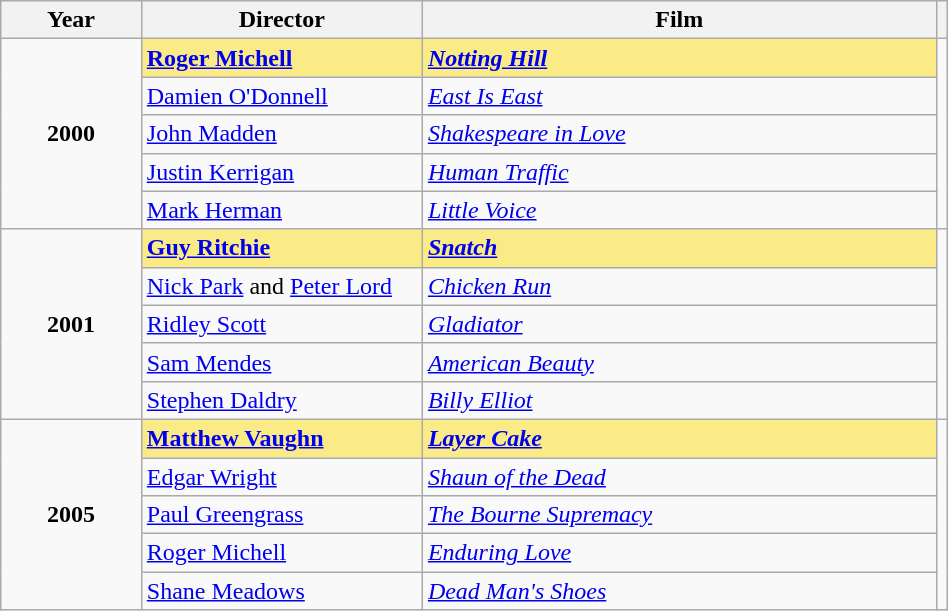<table class="wikitable" width="50%">
<tr>
<th width="15%">Year</th>
<th width="30%">Director</th>
<th width="60%">Film</th>
<th width="2%"></th>
</tr>
<tr>
<td rowspan="5" style="text-align:center"><strong>2000<br> </strong></td>
<td style="background:#FAEB86"><strong><a href='#'>Roger Michell</a></strong></td>
<td style="background:#FAEB86"><strong><em><a href='#'>Notting Hill</a></em></strong></td>
<td rowspan="5" style="text-align:center"></td>
</tr>
<tr>
<td><a href='#'>Damien O'Donnell</a></td>
<td><em><a href='#'>East Is East</a></em></td>
</tr>
<tr>
<td><a href='#'>John Madden</a></td>
<td><em><a href='#'>Shakespeare in Love</a></em></td>
</tr>
<tr>
<td><a href='#'>Justin Kerrigan</a></td>
<td><em><a href='#'>Human Traffic</a></em></td>
</tr>
<tr>
<td><a href='#'>Mark Herman</a></td>
<td><em><a href='#'>Little Voice</a></em></td>
</tr>
<tr>
<td rowspan="5" style="text-align:center"><strong>2001<br> </strong></td>
<td style="background:#FAEB86"><strong><a href='#'>Guy Ritchie</a></strong></td>
<td style="background:#FAEB86"><strong><em><a href='#'>Snatch</a></em></strong></td>
<td rowspan="5" style="text-align:center"></td>
</tr>
<tr>
<td><a href='#'>Nick Park</a> and <a href='#'>Peter Lord</a></td>
<td><em><a href='#'>Chicken Run</a></em></td>
</tr>
<tr>
<td><a href='#'>Ridley Scott</a></td>
<td><em><a href='#'>Gladiator</a></em></td>
</tr>
<tr>
<td><a href='#'>Sam Mendes</a></td>
<td><em><a href='#'>American Beauty</a></em></td>
</tr>
<tr>
<td><a href='#'>Stephen Daldry</a></td>
<td><em><a href='#'>Billy Elliot</a></em></td>
</tr>
<tr>
<td rowspan="5" style="text-align:center"><strong>2005<br> </strong></td>
<td style="background:#FAEB86"><strong><a href='#'>Matthew Vaughn</a></strong></td>
<td style="background:#FAEB86"><strong><em><a href='#'>Layer Cake</a></em></strong></td>
<td rowspan="5" style="text-align:center"></td>
</tr>
<tr>
<td><a href='#'>Edgar Wright</a></td>
<td><em><a href='#'>Shaun of the Dead</a></em></td>
</tr>
<tr>
<td><a href='#'>Paul Greengrass</a></td>
<td><em><a href='#'>The Bourne Supremacy</a></em></td>
</tr>
<tr>
<td><a href='#'>Roger Michell</a></td>
<td><em><a href='#'>Enduring Love</a></em></td>
</tr>
<tr>
<td><a href='#'>Shane Meadows</a></td>
<td><em><a href='#'>Dead Man's Shoes</a></em></td>
</tr>
</table>
